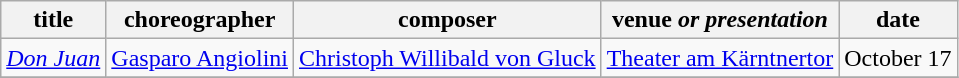<table class="wikitable sortable">
<tr>
<th>title</th>
<th>choreographer</th>
<th>composer</th>
<th>venue <em>or presentation</em></th>
<th>date</th>
</tr>
<tr>
<td><em><a href='#'> Don Juan</a></em></td>
<td><a href='#'>Gasparo Angiolini</a></td>
<td><a href='#'>Christoph Willibald von Gluck</a></td>
<td><a href='#'>Theater am Kärntnertor</a></td>
<td>October 17</td>
</tr>
<tr>
</tr>
</table>
